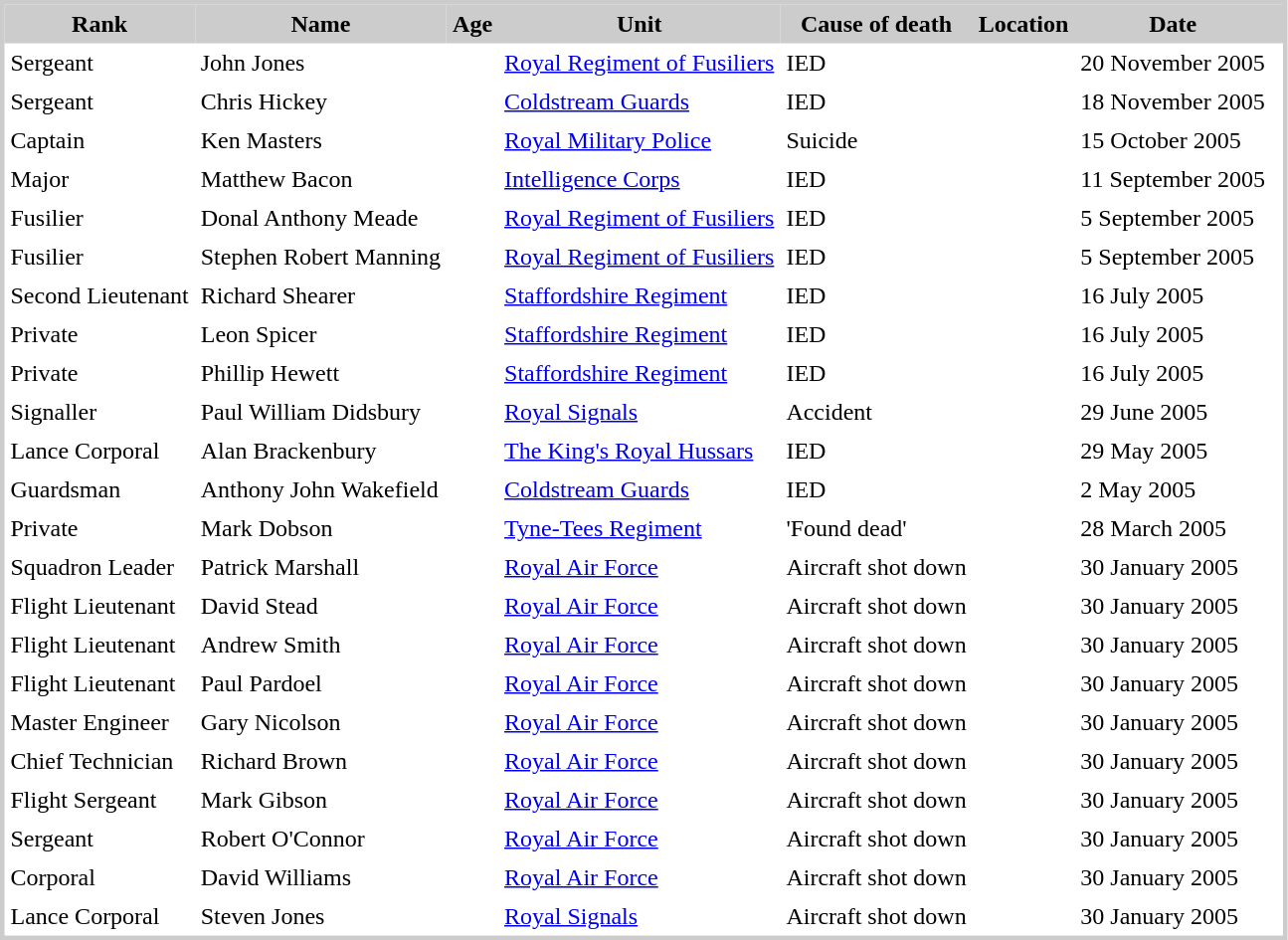<table cellpadding="4" cellspacing="0" style="border:3px solid #cccccc;">
<tr bgcolor="#cccccc">
<th>Rank</th>
<th>Name</th>
<th>Age</th>
<th>Unit</th>
<th>Cause of death</th>
<th>Location</th>
<th>Date</th>
<th></th>
</tr>
<tr>
<td>Sergeant</td>
<td>John Jones</td>
<td></td>
<td><a href='#'>Royal Regiment of Fusiliers</a></td>
<td>IED</td>
<td></td>
<td>20 November 2005</td>
</tr>
<tr>
<td>Sergeant</td>
<td>Chris Hickey</td>
<td></td>
<td><a href='#'>Coldstream Guards</a></td>
<td>IED</td>
<td></td>
<td>18 November 2005</td>
</tr>
<tr>
<td>Captain</td>
<td>Ken Masters</td>
<td></td>
<td><a href='#'>Royal Military Police</a></td>
<td>Suicide</td>
<td></td>
<td>15 October 2005</td>
</tr>
<tr>
<td>Major</td>
<td>Matthew Bacon</td>
<td></td>
<td><a href='#'>Intelligence Corps</a></td>
<td>IED</td>
<td></td>
<td>11 September 2005</td>
</tr>
<tr>
<td>Fusilier</td>
<td>Donal Anthony Meade</td>
<td></td>
<td><a href='#'>Royal Regiment of Fusiliers</a></td>
<td>IED</td>
<td></td>
<td>5 September 2005</td>
</tr>
<tr>
<td>Fusilier</td>
<td>Stephen Robert Manning</td>
<td></td>
<td><a href='#'>Royal Regiment of Fusiliers</a></td>
<td>IED</td>
<td></td>
<td>5 September 2005</td>
</tr>
<tr>
<td>Second Lieutenant</td>
<td>Richard Shearer</td>
<td></td>
<td><a href='#'>Staffordshire Regiment</a></td>
<td>IED</td>
<td></td>
<td>16 July 2005</td>
</tr>
<tr>
<td>Private</td>
<td>Leon Spicer</td>
<td></td>
<td><a href='#'>Staffordshire Regiment</a></td>
<td>IED</td>
<td></td>
<td>16 July 2005</td>
</tr>
<tr>
<td>Private</td>
<td>Phillip Hewett</td>
<td></td>
<td><a href='#'>Staffordshire Regiment</a></td>
<td>IED</td>
<td></td>
<td>16 July 2005</td>
</tr>
<tr>
<td>Signaller</td>
<td>Paul William Didsbury</td>
<td></td>
<td><a href='#'>Royal Signals</a></td>
<td>Accident</td>
<td></td>
<td>29 June 2005</td>
</tr>
<tr>
<td>Lance Corporal</td>
<td>Alan Brackenbury</td>
<td></td>
<td><a href='#'>The King's Royal Hussars</a></td>
<td>IED</td>
<td></td>
<td>29 May 2005</td>
</tr>
<tr>
<td>Guardsman</td>
<td>Anthony John Wakefield</td>
<td></td>
<td><a href='#'>Coldstream Guards</a></td>
<td>IED</td>
<td></td>
<td>2 May 2005</td>
</tr>
<tr>
<td>Private</td>
<td>Mark Dobson</td>
<td></td>
<td><a href='#'>Tyne-Tees Regiment</a></td>
<td>'Found dead'</td>
<td></td>
<td>28 March 2005</td>
</tr>
<tr>
<td>Squadron Leader</td>
<td>Patrick Marshall</td>
<td></td>
<td><a href='#'>Royal Air Force</a></td>
<td>Aircraft shot down</td>
<td></td>
<td>30 January 2005</td>
</tr>
<tr>
<td>Flight Lieutenant</td>
<td>David Stead</td>
<td></td>
<td><a href='#'>Royal Air Force</a></td>
<td>Aircraft shot down</td>
<td></td>
<td>30 January 2005</td>
</tr>
<tr>
<td>Flight Lieutenant</td>
<td>Andrew Smith</td>
<td></td>
<td><a href='#'>Royal Air Force</a></td>
<td>Aircraft shot down</td>
<td></td>
<td>30 January 2005</td>
</tr>
<tr>
<td>Flight Lieutenant</td>
<td>Paul Pardoel</td>
<td></td>
<td><a href='#'>Royal Air Force</a></td>
<td>Aircraft shot down</td>
<td></td>
<td>30 January 2005</td>
</tr>
<tr>
<td>Master Engineer</td>
<td>Gary Nicolson</td>
<td></td>
<td><a href='#'>Royal Air Force</a></td>
<td>Aircraft shot down</td>
<td></td>
<td>30 January 2005</td>
</tr>
<tr>
<td>Chief Technician</td>
<td>Richard Brown</td>
<td></td>
<td><a href='#'>Royal Air Force</a></td>
<td>Aircraft shot down</td>
<td></td>
<td>30 January 2005</td>
</tr>
<tr>
<td>Flight Sergeant</td>
<td>Mark Gibson</td>
<td></td>
<td><a href='#'>Royal Air Force</a></td>
<td>Aircraft shot down</td>
<td></td>
<td>30 January 2005</td>
</tr>
<tr>
<td>Sergeant</td>
<td>Robert O'Connor</td>
<td></td>
<td><a href='#'>Royal Air Force</a></td>
<td>Aircraft shot down</td>
<td></td>
<td>30 January 2005</td>
</tr>
<tr>
<td>Corporal</td>
<td>David Williams</td>
<td></td>
<td><a href='#'>Royal Air Force</a></td>
<td>Aircraft shot down</td>
<td></td>
<td>30 January 2005</td>
</tr>
<tr>
<td>Lance Corporal</td>
<td>Steven Jones</td>
<td></td>
<td><a href='#'>Royal Signals</a></td>
<td>Aircraft shot down</td>
<td></td>
<td>30 January 2005</td>
</tr>
<tr>
</tr>
</table>
